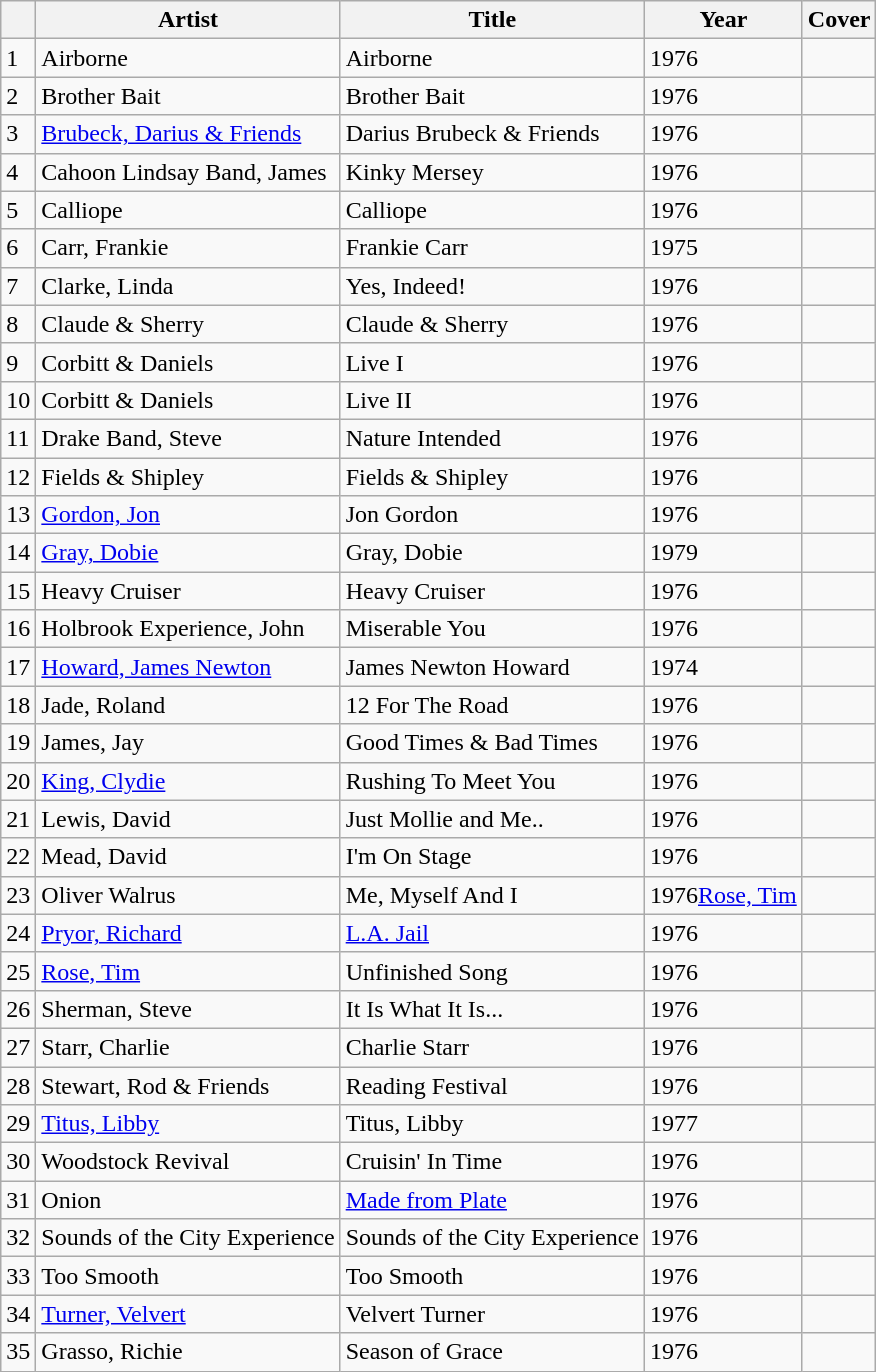<table class="wikitable">
<tr>
<th></th>
<th>Artist</th>
<th>Title</th>
<th>Year</th>
<th>Cover</th>
</tr>
<tr>
<td>1</td>
<td>Airborne</td>
<td>Airborne</td>
<td>1976</td>
<td></td>
</tr>
<tr>
<td>2</td>
<td>Brother Bait</td>
<td>Brother Bait</td>
<td>1976</td>
<td></td>
</tr>
<tr>
<td>3</td>
<td><a href='#'>Brubeck, Darius & Friends</a></td>
<td>Darius Brubeck & Friends</td>
<td>1976</td>
<td></td>
</tr>
<tr>
<td>4</td>
<td>Cahoon Lindsay Band, James</td>
<td>Kinky Mersey</td>
<td>1976</td>
<td></td>
</tr>
<tr>
<td>5</td>
<td>Calliope</td>
<td>Calliope</td>
<td>1976</td>
<td></td>
</tr>
<tr>
<td>6</td>
<td>Carr, Frankie</td>
<td>Frankie Carr</td>
<td>1975</td>
<td></td>
</tr>
<tr>
<td>7</td>
<td>Clarke, Linda</td>
<td>Yes, Indeed!</td>
<td>1976</td>
<td></td>
</tr>
<tr>
<td>8</td>
<td>Claude & Sherry</td>
<td>Claude & Sherry</td>
<td>1976</td>
<td></td>
</tr>
<tr>
<td>9</td>
<td>Corbitt & Daniels</td>
<td>Live I</td>
<td>1976</td>
<td></td>
</tr>
<tr>
<td>10</td>
<td>Corbitt & Daniels</td>
<td>Live II</td>
<td>1976</td>
<td></td>
</tr>
<tr>
<td>11</td>
<td>Drake Band, Steve</td>
<td>Nature Intended</td>
<td>1976</td>
<td></td>
</tr>
<tr>
<td>12</td>
<td>Fields & Shipley</td>
<td>Fields & Shipley</td>
<td>1976</td>
<td></td>
</tr>
<tr>
<td>13</td>
<td><a href='#'>Gordon, Jon</a></td>
<td>Jon Gordon</td>
<td>1976</td>
<td></td>
</tr>
<tr>
<td>14</td>
<td><a href='#'>Gray, Dobie</a></td>
<td>Gray, Dobie</td>
<td>1979</td>
<td></td>
</tr>
<tr>
<td>15</td>
<td>Heavy Cruiser</td>
<td>Heavy Cruiser</td>
<td>1976</td>
<td></td>
</tr>
<tr>
<td>16</td>
<td>Holbrook Experience, John</td>
<td>Miserable You</td>
<td>1976</td>
<td></td>
</tr>
<tr>
<td>17</td>
<td><a href='#'>Howard, James Newton</a></td>
<td>James Newton Howard</td>
<td>1974</td>
<td></td>
</tr>
<tr>
<td>18</td>
<td>Jade, Roland</td>
<td>12 For The Road</td>
<td>1976</td>
<td></td>
</tr>
<tr>
<td>19</td>
<td>James, Jay</td>
<td>Good Times & Bad Times</td>
<td>1976</td>
<td></td>
</tr>
<tr>
<td>20</td>
<td><a href='#'>King, Clydie</a></td>
<td>Rushing To Meet You</td>
<td>1976</td>
<td></td>
</tr>
<tr>
<td>21</td>
<td>Lewis, David</td>
<td>Just Mollie and Me..</td>
<td>1976</td>
<td></td>
</tr>
<tr>
<td>22</td>
<td>Mead, David</td>
<td>I'm On Stage</td>
<td>1976</td>
<td></td>
</tr>
<tr>
<td>23</td>
<td>Oliver Walrus</td>
<td>Me, Myself And I</td>
<td>1976<a href='#'>Rose, Tim</a></td>
<td></td>
</tr>
<tr>
<td>24</td>
<td><a href='#'>Pryor, Richard</a></td>
<td><a href='#'>L.A. Jail</a></td>
<td>1976</td>
<td></td>
</tr>
<tr>
<td>25</td>
<td><a href='#'>Rose, Tim</a></td>
<td>Unfinished Song</td>
<td>1976</td>
<td></td>
</tr>
<tr>
<td>26</td>
<td>Sherman, Steve</td>
<td>It Is What It Is...</td>
<td>1976</td>
<td></td>
</tr>
<tr>
<td>27</td>
<td>Starr, Charlie</td>
<td>Charlie Starr</td>
<td>1976</td>
<td></td>
</tr>
<tr>
<td>28</td>
<td>Stewart, Rod & Friends</td>
<td>Reading Festival</td>
<td>1976</td>
<td></td>
</tr>
<tr>
<td>29</td>
<td><a href='#'>Titus, Libby</a></td>
<td>Titus, Libby</td>
<td>1977</td>
<td></td>
</tr>
<tr>
<td>30</td>
<td>Woodstock Revival</td>
<td>Cruisin' In Time</td>
<td>1976</td>
<td></td>
</tr>
<tr>
<td>31</td>
<td>Onion</td>
<td><a href='#'>Made from Plate</a></td>
<td>1976</td>
<td></td>
</tr>
<tr>
<td>32</td>
<td>Sounds of the City Experience</td>
<td>Sounds of the City Experience</td>
<td>1976</td>
<td></td>
</tr>
<tr>
<td>33</td>
<td>Too Smooth</td>
<td>Too Smooth</td>
<td>1976</td>
<td></td>
</tr>
<tr>
<td>34</td>
<td><a href='#'>Turner, Velvert</a></td>
<td>Velvert Turner</td>
<td>1976</td>
</tr>
<tr>
<td>35</td>
<td>Grasso, Richie</td>
<td>Season of Grace</td>
<td>1976</td>
<td></td>
</tr>
</table>
